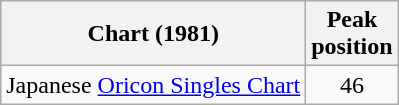<table class="wikitable">
<tr>
<th>Chart (1981)</th>
<th>Peak<br>position</th>
</tr>
<tr>
<td>Japanese <a href='#'>Oricon Singles Chart</a></td>
<td align="center">46</td>
</tr>
</table>
